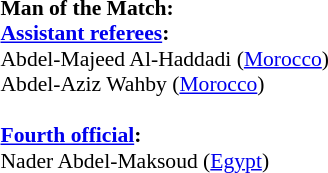<table width=50% style="font-size: 90%">
<tr>
<td><br><strong>Man of the Match:</strong><br><strong><a href='#'>Assistant referees</a>:</strong> <br> Abdel-Majeed Al-Haddadi (<a href='#'>Morocco</a>) <br> Abdel-Aziz Wahby (<a href='#'>Morocco</a>)<br><br><strong><a href='#'>Fourth official</a>:</strong>
<br> Nader Abdel-Maksoud (<a href='#'>Egypt</a>)</td>
</tr>
</table>
